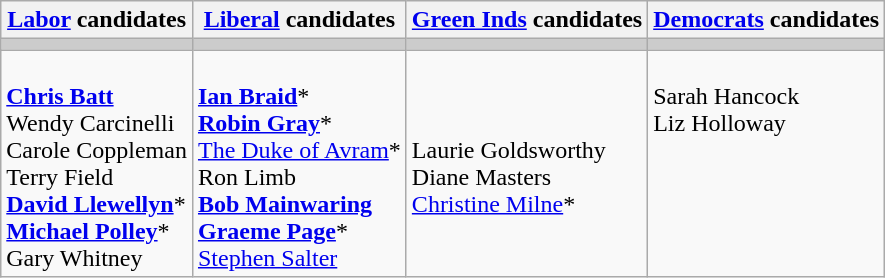<table class="wikitable">
<tr>
<th><a href='#'>Labor</a> candidates</th>
<th><a href='#'>Liberal</a> candidates</th>
<th><a href='#'>Green Inds</a> candidates</th>
<th><a href='#'>Democrats</a> candidates</th>
</tr>
<tr bgcolor="#cccccc">
<td></td>
<td></td>
<td></td>
<td></td>
</tr>
<tr>
<td><br><strong><a href='#'>Chris Batt</a></strong><br>
Wendy Carcinelli<br>
Carole Coppleman<br>
Terry Field<br>
<strong><a href='#'>David Llewellyn</a></strong>*<br>
<strong><a href='#'>Michael Polley</a></strong>*<br>
Gary Whitney</td>
<td><br><strong><a href='#'>Ian Braid</a></strong>*<br>
<strong><a href='#'>Robin Gray</a></strong>*<br>
<a href='#'>The Duke of Avram</a>*<br>
Ron Limb<br>
<strong><a href='#'>Bob Mainwaring</a></strong><br>
<strong><a href='#'>Graeme Page</a></strong>*<br>
<a href='#'>Stephen Salter</a></td>
<td><br>Laurie Goldsworthy<br>
Diane Masters<br>
<a href='#'>Christine Milne</a>*</td>
<td valign=top><br>Sarah Hancock<br>
Liz Holloway</td>
</tr>
</table>
